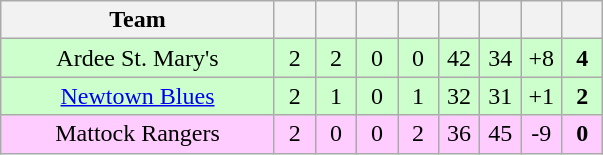<table class="wikitable" style="text-align:center">
<tr>
<th style="width:175px;">Team</th>
<th width="20"></th>
<th width="20"></th>
<th width="20"></th>
<th width="20"></th>
<th width="20"></th>
<th width="20"></th>
<th width="20"></th>
<th width="20"></th>
</tr>
<tr style="background:#cfc;">
<td>Ardee St. Mary's</td>
<td>2</td>
<td>2</td>
<td>0</td>
<td>0</td>
<td>42</td>
<td>34</td>
<td>+8</td>
<td><strong>4</strong></td>
</tr>
<tr style="background:#cfc;">
<td><a href='#'>Newtown Blues</a></td>
<td>2</td>
<td>1</td>
<td>0</td>
<td>1</td>
<td>32</td>
<td>31</td>
<td>+1</td>
<td><strong>2</strong></td>
</tr>
<tr style="background:#fcf;">
<td>Mattock Rangers</td>
<td>2</td>
<td>0</td>
<td>0</td>
<td>2</td>
<td>36</td>
<td>45</td>
<td>-9</td>
<td><strong>0</strong></td>
</tr>
</table>
